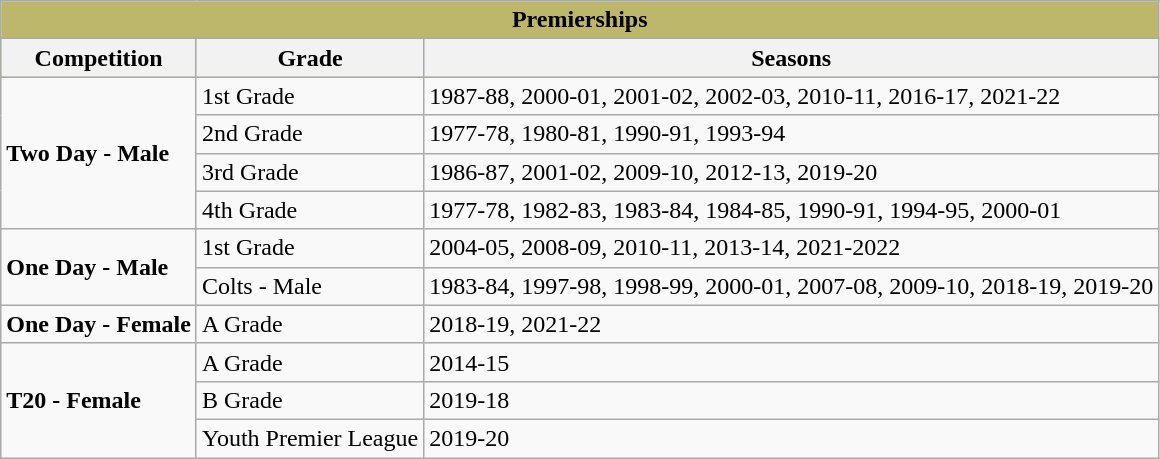<table class="wikitable">
<tr>
<td colspan="3" style="background:#bdb76b;" align="center"><strong>Premierships</strong></td>
</tr>
<tr style="background:#bdb76b;">
<th>Competition</th>
<th>Grade</th>
<th>Seasons</th>
</tr>
<tr>
<td rowspan=4 scope="row" style="text-align: left"><strong>Two Day - Male</strong></td>
<td>1st Grade</td>
<td>1987-88, 2000-01, 2001-02, 2002-03, 2010-11, 2016-17, 2021-22</td>
</tr>
<tr>
<td>2nd Grade</td>
<td>1977-78, 1980-81, 1990-91, 1993-94</td>
</tr>
<tr>
<td>3rd Grade</td>
<td>1986-87, 2001-02, 2009-10, 2012-13, 2019-20</td>
</tr>
<tr>
<td>4th Grade</td>
<td>1977-78, 1982-83, 1983-84, 1984-85, 1990-91, 1994-95, 2000-01</td>
</tr>
<tr>
<td rowspan=2 scope="row" style="text-align: left"><strong>One Day - Male</strong></td>
<td>1st Grade</td>
<td>2004-05, 2008-09, 2010-11, 2013-14, 2021-2022</td>
</tr>
<tr>
<td>Colts - Male</td>
<td>1983-84, 1997-98, 1998-99, 2000-01, 2007-08, 2009-10, 2018-19, 2019-20</td>
</tr>
<tr>
<td><strong>One Day - Female</strong></td>
<td>A Grade</td>
<td>2018-19, 2021-22</td>
</tr>
<tr>
<td rowspan=3 scope="row" style="text-align: left"><strong>T20 - Female</strong></td>
<td>A Grade</td>
<td>2014-15</td>
</tr>
<tr>
<td>B Grade</td>
<td>2019-18</td>
</tr>
<tr>
<td>Youth Premier League</td>
<td>2019-20</td>
</tr>
</table>
